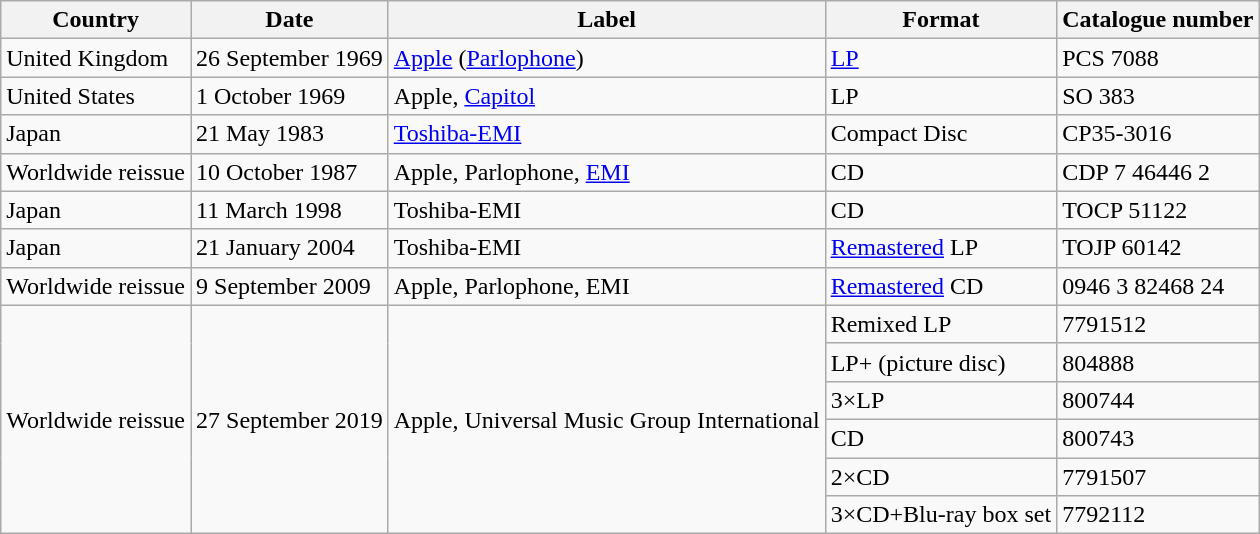<table class="wikitable">
<tr>
<th>Country</th>
<th>Date</th>
<th>Label</th>
<th>Format</th>
<th>Catalogue number</th>
</tr>
<tr>
<td>United Kingdom</td>
<td>26 September 1969</td>
<td><a href='#'>Apple</a> (<a href='#'>Parlophone</a>)</td>
<td><a href='#'>LP</a></td>
<td>PCS 7088</td>
</tr>
<tr>
<td>United States</td>
<td>1 October 1969</td>
<td>Apple, <a href='#'>Capitol</a></td>
<td>LP</td>
<td>SO 383</td>
</tr>
<tr>
<td>Japan</td>
<td>21 May 1983</td>
<td><a href='#'>Toshiba-EMI</a></td>
<td>Compact Disc</td>
<td>CP35-3016</td>
</tr>
<tr>
<td>Worldwide reissue</td>
<td>10 October 1987</td>
<td>Apple, Parlophone, <a href='#'>EMI</a></td>
<td>CD</td>
<td>CDP 7 46446 2</td>
</tr>
<tr>
<td>Japan</td>
<td>11 March 1998</td>
<td>Toshiba-EMI</td>
<td>CD</td>
<td>TOCP 51122</td>
</tr>
<tr>
<td>Japan</td>
<td>21 January 2004</td>
<td>Toshiba-EMI</td>
<td><a href='#'>Remastered</a> LP</td>
<td>TOJP 60142</td>
</tr>
<tr>
<td>Worldwide reissue</td>
<td>9 September 2009</td>
<td>Apple, Parlophone, EMI</td>
<td><a href='#'>Remastered</a> CD</td>
<td>0946 3 82468 24</td>
</tr>
<tr>
<td rowspan=6>Worldwide reissue</td>
<td rowspan=6>27 September 2019</td>
<td rowspan=6>Apple, Universal Music Group International</td>
<td>Remixed LP</td>
<td>7791512</td>
</tr>
<tr>
<td>LP+ (picture disc)</td>
<td>804888</td>
</tr>
<tr>
<td>3×LP</td>
<td>800744</td>
</tr>
<tr>
<td>CD</td>
<td>800743</td>
</tr>
<tr>
<td>2×CD</td>
<td>7791507</td>
</tr>
<tr>
<td>3×CD+Blu-ray box set</td>
<td>7792112</td>
</tr>
</table>
